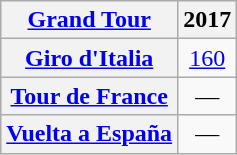<table class="wikitable plainrowheaders">
<tr>
<th scope="col"><a href='#'>Grand Tour</a></th>
<th scope="col">2017</th>
</tr>
<tr style="text-align:center;">
<th scope="row"> <a href='#'>Giro d'Italia</a></th>
<td><a href='#'>160</a></td>
</tr>
<tr style="text-align:center;">
<th scope="row"> <a href='#'>Tour de France</a></th>
<td>—</td>
</tr>
<tr style="text-align:center;">
<th scope="row"> <a href='#'>Vuelta a España</a></th>
<td>—</td>
</tr>
</table>
